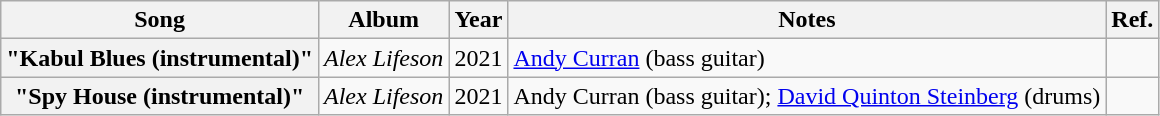<table class="wikitable sortable plainrowheaders" style="text-align:left;">
<tr>
<th scope="col">Song</th>
<th scope="col">Album</th>
<th scope="col">Year</th>
<th scope="col" class="unsortable">Notes</th>
<th scope="col" class="unsortable">Ref.</th>
</tr>
<tr>
<th scope="row">"Kabul Blues (instrumental)"</th>
<td><em>Alex Lifeson</em></td>
<td>2021</td>
<td><a href='#'>Andy Curran</a> (bass guitar)</td>
<td></td>
</tr>
<tr>
<th scope="row">"Spy House (instrumental)"</th>
<td><em>Alex Lifeson</em></td>
<td>2021</td>
<td>Andy Curran (bass guitar); <a href='#'>David Quinton Steinberg</a> (drums)</td>
<td></td>
</tr>
</table>
